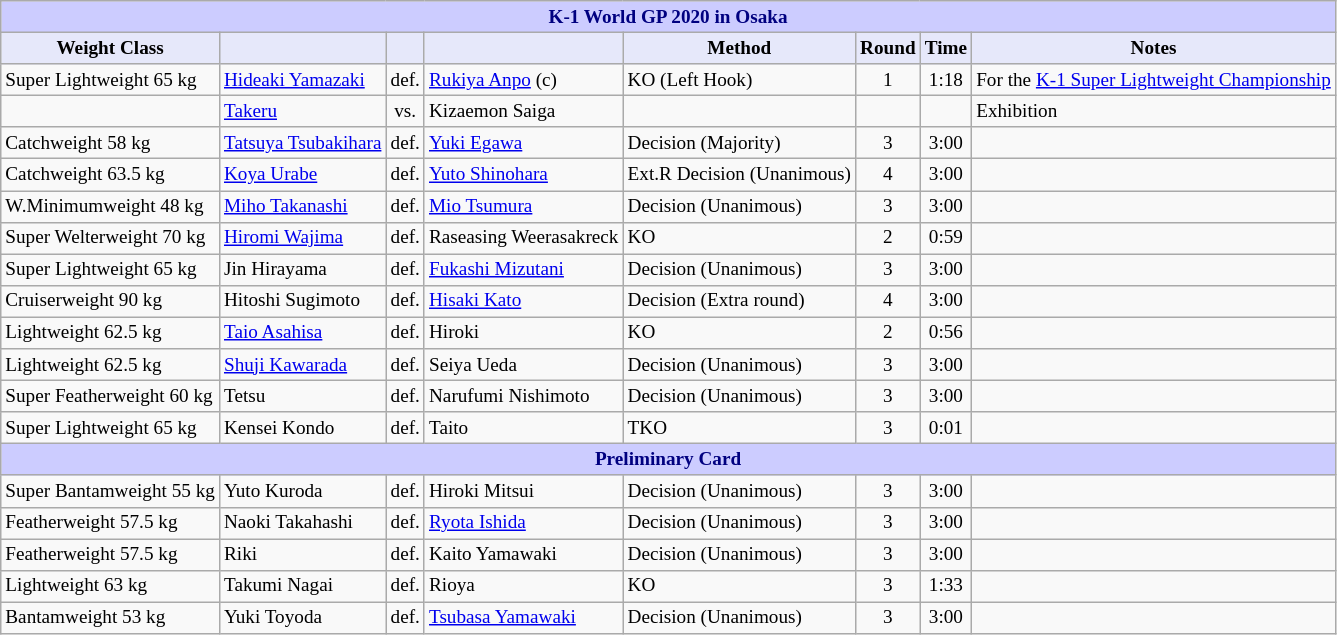<table class="wikitable" style="font-size: 80%;">
<tr>
<th colspan="8" style="background-color: #ccf; color: #000080; text-align: center;"><strong>K-1 World GP 2020 in Osaka</strong></th>
</tr>
<tr>
<th colspan="1" style="background-color: #E6E8FA; color: #000000; text-align: center;">Weight Class</th>
<th colspan="1" style="background-color: #E6E8FA; color: #000000; text-align: center;"></th>
<th colspan="1" style="background-color: #E6E8FA; color: #000000; text-align: center;"></th>
<th colspan="1" style="background-color: #E6E8FA; color: #000000; text-align: center;"></th>
<th colspan="1" style="background-color: #E6E8FA; color: #000000; text-align: center;">Method</th>
<th colspan="1" style="background-color: #E6E8FA; color: #000000; text-align: center;">Round</th>
<th colspan="1" style="background-color: #E6E8FA; color: #000000; text-align: center;">Time</th>
<th colspan="1" style="background-color: #E6E8FA; color: #000000; text-align: center;">Notes</th>
</tr>
<tr>
<td>Super Lightweight 65 kg</td>
<td> <a href='#'>Hideaki Yamazaki</a></td>
<td align=center>def.</td>
<td> <a href='#'>Rukiya Anpo</a> (c)</td>
<td>KO (Left Hook)</td>
<td align=center>1</td>
<td align=center>1:18</td>
<td>For the <a href='#'>K-1 Super Lightweight Championship</a></td>
</tr>
<tr>
<td></td>
<td> <a href='#'>Takeru</a></td>
<td align=center>vs.</td>
<td> Kizaemon Saiga</td>
<td></td>
<td align=center></td>
<td align=center></td>
<td>Exhibition</td>
</tr>
<tr>
<td>Catchweight 58 kg</td>
<td> <a href='#'>Tatsuya Tsubakihara</a></td>
<td align=center>def.</td>
<td> <a href='#'>Yuki Egawa</a></td>
<td>Decision (Majority)</td>
<td align=center>3</td>
<td align=center>3:00</td>
<td></td>
</tr>
<tr>
<td>Catchweight 63.5 kg</td>
<td> <a href='#'>Koya Urabe</a></td>
<td align=center>def.</td>
<td> <a href='#'>Yuto Shinohara</a></td>
<td>Ext.R Decision (Unanimous)</td>
<td align=center>4</td>
<td align=center>3:00</td>
<td></td>
</tr>
<tr>
<td>W.Minimumweight 48 kg</td>
<td> <a href='#'>Miho Takanashi</a></td>
<td align=center>def.</td>
<td> <a href='#'>Mio Tsumura</a></td>
<td>Decision (Unanimous)</td>
<td align=center>3</td>
<td align=center>3:00</td>
<td></td>
</tr>
<tr>
<td>Super Welterweight 70 kg</td>
<td> <a href='#'>Hiromi Wajima</a></td>
<td align=center>def.</td>
<td> Raseasing Weerasakreck</td>
<td>KO</td>
<td align=center>2</td>
<td align=center>0:59</td>
<td></td>
</tr>
<tr>
<td>Super Lightweight 65 kg</td>
<td> Jin Hirayama</td>
<td align=center>def.</td>
<td> <a href='#'>Fukashi Mizutani</a></td>
<td>Decision (Unanimous)</td>
<td align=center>3</td>
<td align=center>3:00</td>
<td></td>
</tr>
<tr>
<td>Cruiserweight 90 kg</td>
<td> Hitoshi Sugimoto</td>
<td align=center>def.</td>
<td> <a href='#'>Hisaki Kato</a></td>
<td>Decision (Extra round)</td>
<td align=center>4</td>
<td align=center>3:00</td>
<td></td>
</tr>
<tr>
<td>Lightweight 62.5 kg</td>
<td> <a href='#'>Taio Asahisa</a></td>
<td align=center>def.</td>
<td> Hiroki</td>
<td>KO</td>
<td align=center>2</td>
<td align=center>0:56</td>
<td></td>
</tr>
<tr>
<td>Lightweight 62.5 kg</td>
<td> <a href='#'>Shuji Kawarada</a></td>
<td align=center>def.</td>
<td> Seiya Ueda</td>
<td>Decision (Unanimous)</td>
<td align=center>3</td>
<td align=center>3:00</td>
<td></td>
</tr>
<tr>
<td>Super Featherweight 60 kg</td>
<td> Tetsu</td>
<td align=center>def.</td>
<td> Narufumi Nishimoto</td>
<td>Decision (Unanimous)</td>
<td align=center>3</td>
<td align=center>3:00</td>
<td></td>
</tr>
<tr>
<td>Super Lightweight 65 kg</td>
<td> Kensei Kondo</td>
<td align=center>def.</td>
<td> Taito</td>
<td>TKO</td>
<td align=center>3</td>
<td align=center>0:01</td>
<td></td>
</tr>
<tr>
<th colspan="8" style="background-color: #ccf; color: #000080; text-align: center;"><strong>Preliminary Card</strong></th>
</tr>
<tr>
<td>Super Bantamweight 55 kg</td>
<td> Yuto Kuroda</td>
<td align=center>def.</td>
<td> Hiroki Mitsui</td>
<td>Decision (Unanimous)</td>
<td align=center>3</td>
<td align=center>3:00</td>
<td></td>
</tr>
<tr>
<td>Featherweight 57.5 kg</td>
<td> Naoki Takahashi</td>
<td align=center>def.</td>
<td> <a href='#'>Ryota Ishida</a></td>
<td>Decision (Unanimous)</td>
<td align=center>3</td>
<td align=center>3:00</td>
<td></td>
</tr>
<tr>
<td>Featherweight 57.5 kg</td>
<td> Riki</td>
<td align=center>def.</td>
<td> Kaito Yamawaki</td>
<td>Decision (Unanimous)</td>
<td align=center>3</td>
<td align=center>3:00</td>
<td></td>
</tr>
<tr>
<td>Lightweight 63 kg</td>
<td> Takumi Nagai</td>
<td align=center>def.</td>
<td> Rioya</td>
<td>KO</td>
<td align=center>3</td>
<td align=center>1:33</td>
<td></td>
</tr>
<tr>
<td>Bantamweight 53 kg</td>
<td> Yuki Toyoda</td>
<td align=center>def.</td>
<td> <a href='#'>Tsubasa Yamawaki</a></td>
<td>Decision (Unanimous)</td>
<td align=center>3</td>
<td align=center>3:00</td>
<td></td>
</tr>
</table>
